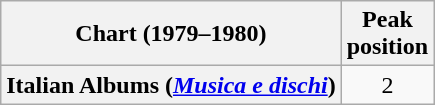<table class="wikitable plainrowheaders" style="text-align:center">
<tr>
<th scope="col">Chart (1979–1980)</th>
<th scope="col">Peak<br>position</th>
</tr>
<tr>
<th scope="row">Italian Albums (<em><a href='#'>Musica e dischi</a></em>)</th>
<td>2</td>
</tr>
</table>
